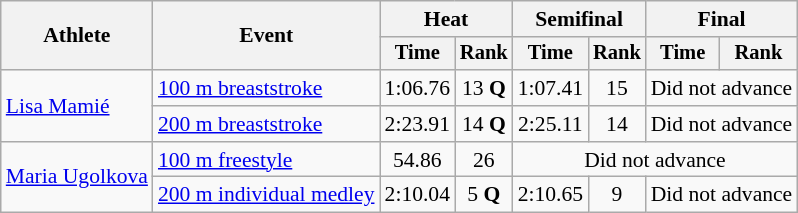<table class=wikitable style="font-size:90%">
<tr>
<th rowspan="2">Athlete</th>
<th rowspan="2">Event</th>
<th colspan="2">Heat</th>
<th colspan="2">Semifinal</th>
<th colspan="2">Final</th>
</tr>
<tr style="font-size:95%">
<th>Time</th>
<th>Rank</th>
<th>Time</th>
<th>Rank</th>
<th>Time</th>
<th>Rank</th>
</tr>
<tr align=center>
<td align=left rowspan=2><a href='#'>Lisa Mamié</a></td>
<td align=left><a href='#'>100 m breaststroke</a></td>
<td>1:06.76</td>
<td>13 <strong>Q</strong></td>
<td>1:07.41</td>
<td>15</td>
<td colspan="2">Did not advance</td>
</tr>
<tr align=center>
<td align=left><a href='#'>200 m breaststroke</a></td>
<td>2:23.91</td>
<td>14 <strong>Q</strong></td>
<td>2:25.11</td>
<td>14</td>
<td colspan="2">Did not advance</td>
</tr>
<tr align=center>
<td align=left rowspan=2><a href='#'>Maria Ugolkova</a></td>
<td align=left><a href='#'>100 m freestyle</a></td>
<td>54.86</td>
<td>26</td>
<td colspan="4">Did not advance</td>
</tr>
<tr align=center>
<td align=left><a href='#'>200 m individual medley</a></td>
<td>2:10.04</td>
<td>5 <strong>Q</strong></td>
<td>2:10.65</td>
<td>9</td>
<td colspan="2">Did not advance</td>
</tr>
</table>
